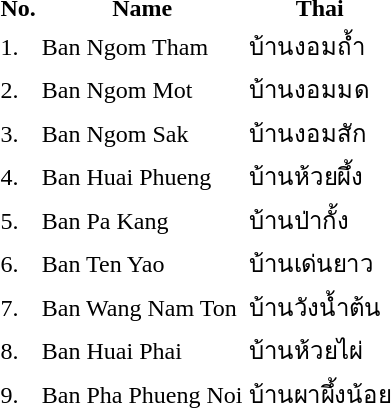<table>
<tr>
<th>No.</th>
<th>Name</th>
<th>Thai</th>
</tr>
<tr>
<td>1.</td>
<td>Ban Ngom Tham</td>
<td>บ้านงอมถ้ำ</td>
</tr>
<tr>
<td>2.</td>
<td>Ban Ngom Mot</td>
<td>บ้านงอมมด</td>
</tr>
<tr>
<td>3.</td>
<td>Ban Ngom Sak</td>
<td>บ้านงอมสัก</td>
</tr>
<tr>
<td>4.</td>
<td>Ban Huai Phueng</td>
<td>บ้านห้วยผึ้ง</td>
</tr>
<tr>
<td>5.</td>
<td>Ban Pa Kang</td>
<td>บ้านป่ากั้ง</td>
</tr>
<tr>
<td>6.</td>
<td>Ban Ten Yao</td>
<td>บ้านเด่นยาว</td>
</tr>
<tr>
<td>7.</td>
<td>Ban Wang Nam Ton</td>
<td>บ้านวังน้ำต้น</td>
</tr>
<tr>
<td>8.</td>
<td>Ban Huai Phai</td>
<td>บ้านห้วยไผ่</td>
</tr>
<tr>
<td>9.</td>
<td>Ban Pha Phueng Noi</td>
<td>บ้านผาผึ้งน้อย</td>
</tr>
</table>
